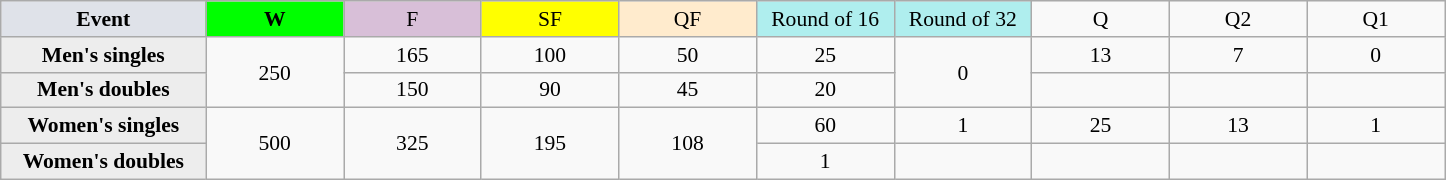<table class="wikitable nowrap" style=font-size:90%;text-align:center>
<tr>
<td style="width:130px; background:#dfe2e9;"><strong>Event</strong></td>
<td style="width:85px; background:lime;"><strong>W</strong></td>
<td style="width:85px; background:thistle;">F</td>
<td style="width:85px; background:#ff0;">SF</td>
<td style="width:85px; background:#ffebcd;">QF</td>
<td style="width:85px; background:#afeeee;">Round of 16</td>
<td style="width:85px; background:#afeeee;">Round of 32</td>
<td width=85>Q</td>
<td width=85>Q2</td>
<td width=85>Q1</td>
</tr>
<tr>
<th style="background:#ededed;">Men's singles</th>
<td rowspan=2>250</td>
<td>165</td>
<td>100</td>
<td>50</td>
<td>25</td>
<td rowspan=2>0</td>
<td>13</td>
<td>7</td>
<td>0</td>
</tr>
<tr>
<th style="background:#ededed;">Men's doubles</th>
<td>150</td>
<td>90</td>
<td>45</td>
<td>20</td>
<td></td>
<td></td>
<td></td>
</tr>
<tr>
<th style="background:#ededed;">Women's singles</th>
<td rowspan=2>500</td>
<td rowspan=2>325</td>
<td rowspan=2>195</td>
<td rowspan=2>108</td>
<td>60</td>
<td>1</td>
<td>25</td>
<td>13</td>
<td>1</td>
</tr>
<tr>
<th style="background:#ededed;">Women's doubles</th>
<td>1</td>
<td></td>
<td></td>
<td></td>
<td></td>
</tr>
</table>
